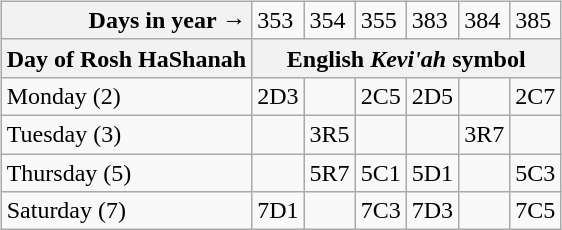<table class="wikitable" align="right" style="float; margin: 9px;">
<tr>
<th style="text-align:right">Days in year →</th>
<td>353</td>
<td>354</td>
<td>355</td>
<td>383</td>
<td>384</td>
<td>385</td>
</tr>
<tr>
<th>Day of Rosh HaShanah</th>
<th colspan="6">English <em>Kevi'ah</em> symbol</th>
</tr>
<tr>
<td>Monday (2)</td>
<td>2D3</td>
<td></td>
<td>2C5</td>
<td>2D5</td>
<td></td>
<td>2C7</td>
</tr>
<tr>
<td>Tuesday (3)</td>
<td></td>
<td>3R5</td>
<td></td>
<td></td>
<td>3R7</td>
<td></td>
</tr>
<tr>
<td>Thursday (5)</td>
<td></td>
<td>5R7</td>
<td>5C1</td>
<td>5D1</td>
<td></td>
<td>5C3</td>
</tr>
<tr>
<td>Saturday (7)</td>
<td>7D1</td>
<td></td>
<td>7C3</td>
<td>7D3</td>
<td></td>
<td>7C5</td>
</tr>
</table>
